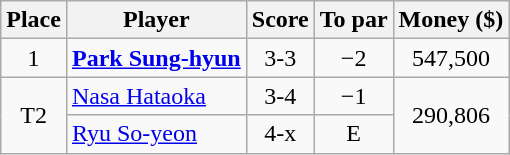<table class="wikitable">
<tr>
<th>Place</th>
<th>Player</th>
<th>Score</th>
<th>To par</th>
<th>Money ($)</th>
</tr>
<tr>
<td align=center>1</td>
<td> <strong><a href='#'>Park Sung-hyun</a></strong></td>
<td align=center>3-3</td>
<td align=center>−2</td>
<td align=center>547,500</td>
</tr>
<tr>
<td rowspan=2 align=center>T2</td>
<td> <a href='#'>Nasa Hataoka</a></td>
<td align=center>3-4</td>
<td align=center>−1</td>
<td rowspan=2 align=center>290,806</td>
</tr>
<tr>
<td> <a href='#'>Ryu So-yeon</a></td>
<td align=center>4-x</td>
<td align=center>E</td>
</tr>
</table>
